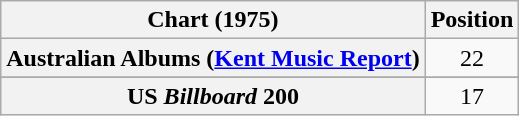<table class="wikitable sortable plainrowheaders" style="text-align:center">
<tr>
<th scope="col">Chart (1975)</th>
<th scope="col">Position</th>
</tr>
<tr>
<th scope="row">Australian Albums (<a href='#'>Kent Music Report</a>)</th>
<td>22</td>
</tr>
<tr>
</tr>
<tr>
<th scope="row">US <em>Billboard</em> 200</th>
<td>17</td>
</tr>
</table>
